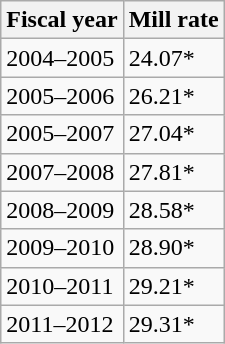<table class="wikitable" style="display: inline-table;">
<tr>
<th>Fiscal year</th>
<th>Mill rate</th>
</tr>
<tr>
<td>2004–2005</td>
<td>24.07*</td>
</tr>
<tr>
<td>2005–2006</td>
<td>26.21*</td>
</tr>
<tr>
<td>2005–2007</td>
<td>27.04*</td>
</tr>
<tr>
<td>2007–2008</td>
<td>27.81*</td>
</tr>
<tr>
<td>2008–2009</td>
<td>28.58*</td>
</tr>
<tr>
<td>2009–2010</td>
<td>28.90*</td>
</tr>
<tr>
<td>2010–2011</td>
<td>29.21*</td>
</tr>
<tr>
<td>2011–2012</td>
<td>29.31*</td>
</tr>
</table>
